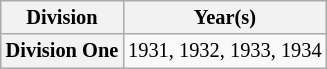<table class="wikitable" style="font-size:85%">
<tr>
<th scope="col">Division</th>
<th scope="col">Year(s)</th>
</tr>
<tr>
<th scope="row">Division One</th>
<td>1931, 1932, 1933, 1934</td>
</tr>
</table>
